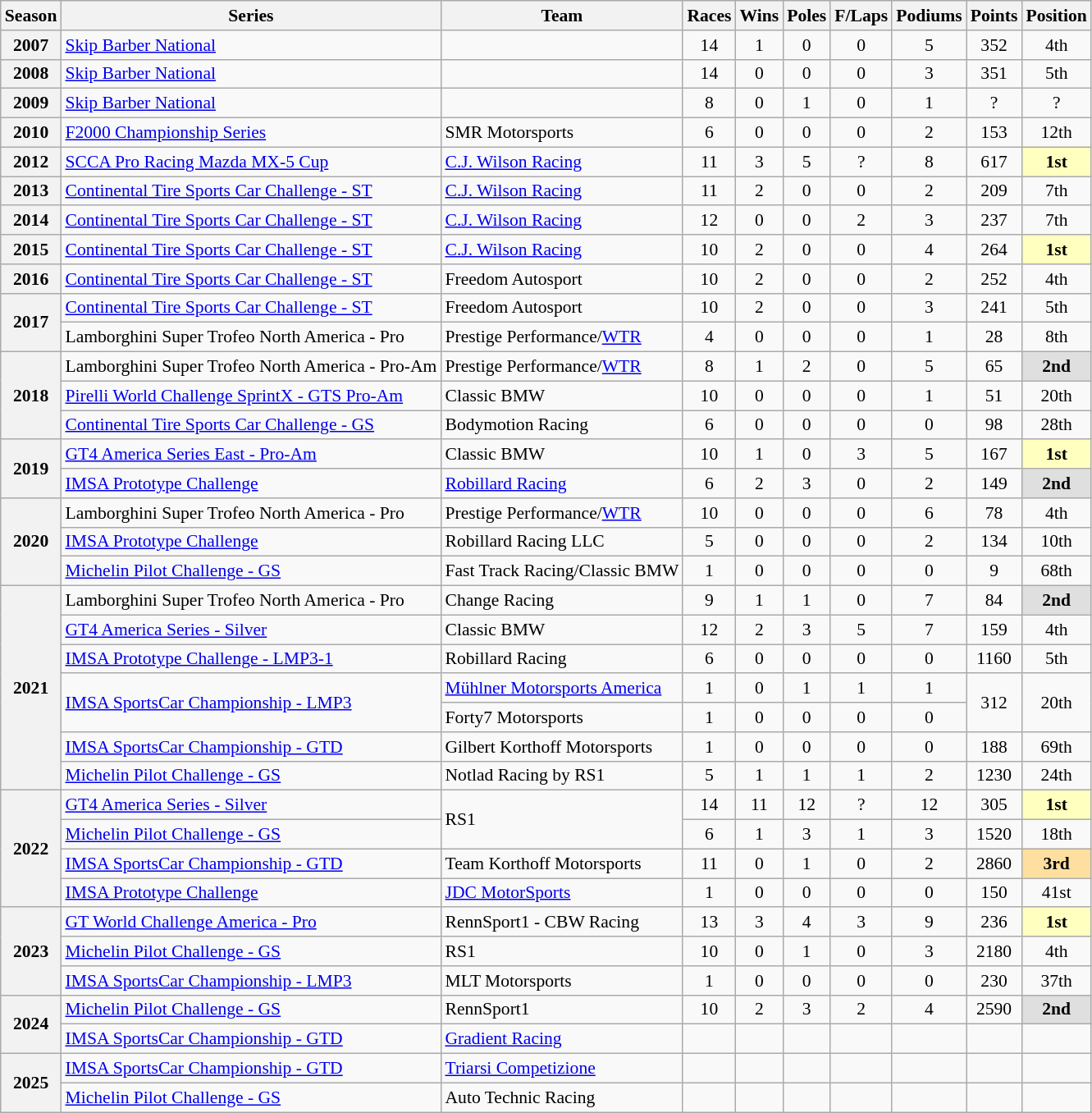<table class="wikitable" style="font-size: 90%; text-align:center">
<tr>
<th>Season</th>
<th>Series</th>
<th>Team</th>
<th>Races</th>
<th>Wins</th>
<th>Poles</th>
<th>F/Laps</th>
<th>Podiums</th>
<th>Points</th>
<th>Position</th>
</tr>
<tr>
<th>2007</th>
<td align=left><a href='#'>Skip Barber National</a></td>
<td align=left></td>
<td>14</td>
<td>1</td>
<td>0</td>
<td>0</td>
<td>5</td>
<td>352</td>
<td>4th</td>
</tr>
<tr>
<th>2008</th>
<td align=left><a href='#'>Skip Barber National</a></td>
<td align=left></td>
<td>14</td>
<td>0</td>
<td>0</td>
<td>0</td>
<td>3</td>
<td>351</td>
<td>5th</td>
</tr>
<tr>
<th>2009</th>
<td align=left><a href='#'>Skip Barber National</a></td>
<td align=left></td>
<td>8</td>
<td>0</td>
<td>1</td>
<td>0</td>
<td>1</td>
<td>?</td>
<td>?</td>
</tr>
<tr>
<th>2010</th>
<td align=left><a href='#'>F2000 Championship Series</a></td>
<td align=left>SMR Motorsports</td>
<td>6</td>
<td>0</td>
<td>0</td>
<td>0</td>
<td>2</td>
<td>153</td>
<td>12th</td>
</tr>
<tr>
<th>2012</th>
<td align=left><a href='#'>SCCA Pro Racing Mazda MX-5 Cup</a></td>
<td align=left><a href='#'>C.J. Wilson Racing</a></td>
<td>11</td>
<td>3</td>
<td>5</td>
<td>?</td>
<td>8</td>
<td>617</td>
<td style="background:#FFFFBF;"><strong>1st</strong></td>
</tr>
<tr>
<th>2013</th>
<td align=left><a href='#'>Continental Tire Sports Car Challenge - ST</a></td>
<td align=left><a href='#'>C.J. Wilson Racing</a></td>
<td>11</td>
<td>2</td>
<td>0</td>
<td>0</td>
<td>2</td>
<td>209</td>
<td>7th</td>
</tr>
<tr>
<th>2014</th>
<td align=left><a href='#'>Continental Tire Sports Car Challenge - ST</a></td>
<td align=left><a href='#'>C.J. Wilson Racing</a></td>
<td>12</td>
<td>0</td>
<td>0</td>
<td>2</td>
<td>3</td>
<td>237</td>
<td>7th</td>
</tr>
<tr>
<th>2015</th>
<td align=left><a href='#'>Continental Tire Sports Car Challenge - ST</a></td>
<td align=left><a href='#'>C.J. Wilson Racing</a></td>
<td>10</td>
<td>2</td>
<td>0</td>
<td>0</td>
<td>4</td>
<td>264</td>
<td style="background:#FFFFBF;"><strong>1st</strong></td>
</tr>
<tr>
<th>2016</th>
<td align=left><a href='#'>Continental Tire Sports Car Challenge - ST</a></td>
<td align=left>Freedom Autosport</td>
<td>10</td>
<td>2</td>
<td>0</td>
<td>0</td>
<td>2</td>
<td>252</td>
<td>4th</td>
</tr>
<tr>
<th rowspan=2>2017</th>
<td align=left><a href='#'>Continental Tire Sports Car Challenge - ST</a></td>
<td align=left>Freedom Autosport</td>
<td>10</td>
<td>2</td>
<td>0</td>
<td>0</td>
<td>3</td>
<td>241</td>
<td>5th</td>
</tr>
<tr>
<td align=left>Lamborghini Super Trofeo North America - Pro</td>
<td align=left>Prestige Performance/<a href='#'>WTR</a></td>
<td>4</td>
<td>0</td>
<td>0</td>
<td>0</td>
<td>1</td>
<td>28</td>
<td>8th</td>
</tr>
<tr>
<th rowspan=3>2018</th>
<td align=left>Lamborghini Super Trofeo North America - Pro-Am</td>
<td align=left>Prestige Performance/<a href='#'>WTR</a></td>
<td>8</td>
<td>1</td>
<td>2</td>
<td>0</td>
<td>5</td>
<td>65</td>
<td style="background:#DFDFDF;"><strong>2nd</strong></td>
</tr>
<tr>
<td align=left><a href='#'>Pirelli World Challenge SprintX - GTS Pro-Am</a></td>
<td align=left>Classic BMW</td>
<td>10</td>
<td>0</td>
<td>0</td>
<td>0</td>
<td>1</td>
<td>51</td>
<td>20th</td>
</tr>
<tr>
<td align=left><a href='#'>Continental Tire Sports Car Challenge - GS</a></td>
<td align=left>Bodymotion Racing</td>
<td>6</td>
<td>0</td>
<td>0</td>
<td>0</td>
<td>0</td>
<td>98</td>
<td>28th</td>
</tr>
<tr>
<th rowspan=2>2019</th>
<td align=left><a href='#'>GT4 America Series East - Pro-Am</a></td>
<td align=left>Classic BMW</td>
<td>10</td>
<td>1</td>
<td>0</td>
<td>3</td>
<td>5</td>
<td>167</td>
<td style="background:#FFFFBF;"><strong>1st</strong></td>
</tr>
<tr>
<td align=left><a href='#'>IMSA Prototype Challenge</a></td>
<td align=left><a href='#'>Robillard Racing</a></td>
<td>6</td>
<td>2</td>
<td>3</td>
<td>0</td>
<td>2</td>
<td>149</td>
<td style="background:#DFDFDF;"><strong>2nd</strong></td>
</tr>
<tr>
<th rowspan=3>2020</th>
<td align=left>Lamborghini Super Trofeo North America - Pro</td>
<td align=left>Prestige Performance/<a href='#'>WTR</a></td>
<td>10</td>
<td>0</td>
<td>0</td>
<td>0</td>
<td>6</td>
<td>78</td>
<td>4th</td>
</tr>
<tr>
<td align=left><a href='#'>IMSA Prototype Challenge</a></td>
<td align=left>Robillard Racing LLC</td>
<td>5</td>
<td>0</td>
<td>0</td>
<td>0</td>
<td>2</td>
<td>134</td>
<td>10th</td>
</tr>
<tr>
<td align=left><a href='#'>Michelin Pilot Challenge - GS</a></td>
<td align=left>Fast Track Racing/Classic BMW</td>
<td>1</td>
<td>0</td>
<td>0</td>
<td>0</td>
<td>0</td>
<td>9</td>
<td>68th</td>
</tr>
<tr>
<th rowspan=7>2021</th>
<td align=left>Lamborghini Super Trofeo North America - Pro</td>
<td align=left>Change Racing</td>
<td>9</td>
<td>1</td>
<td>1</td>
<td>0</td>
<td>7</td>
<td>84</td>
<td style="background:#DFDFDF;"><strong>2nd</strong></td>
</tr>
<tr>
<td align=left><a href='#'>GT4 America Series - Silver</a></td>
<td align=left>Classic BMW</td>
<td>12</td>
<td>2</td>
<td>3</td>
<td>5</td>
<td>7</td>
<td>159</td>
<td>4th</td>
</tr>
<tr>
<td align=left><a href='#'>IMSA Prototype Challenge - LMP3-1</a></td>
<td align=left>Robillard Racing</td>
<td>6</td>
<td>0</td>
<td>0</td>
<td>0</td>
<td>0</td>
<td>1160</td>
<td>5th</td>
</tr>
<tr>
<td rowspan=2 align=left><a href='#'>IMSA SportsCar Championship - LMP3</a></td>
<td align=left><a href='#'>Mühlner Motorsports America</a></td>
<td>1</td>
<td>0</td>
<td>1</td>
<td>1</td>
<td>1</td>
<td rowspan=2>312</td>
<td rowspan=2>20th</td>
</tr>
<tr>
<td align=left>Forty7 Motorsports</td>
<td>1</td>
<td>0</td>
<td>0</td>
<td>0</td>
<td>0</td>
</tr>
<tr>
<td align=left><a href='#'>IMSA SportsCar Championship - GTD</a></td>
<td align=left>Gilbert Korthoff Motorsports</td>
<td>1</td>
<td>0</td>
<td>0</td>
<td>0</td>
<td>0</td>
<td>188</td>
<td>69th</td>
</tr>
<tr>
<td align=left><a href='#'>Michelin Pilot Challenge - GS</a></td>
<td align=left>Notlad Racing by RS1</td>
<td>5</td>
<td>1</td>
<td>1</td>
<td>1</td>
<td>2</td>
<td>1230</td>
<td>24th</td>
</tr>
<tr>
<th rowspan=4>2022</th>
<td align=left><a href='#'>GT4 America Series - Silver</a></td>
<td rowspan=2 align=left>RS1</td>
<td>14</td>
<td>11</td>
<td>12</td>
<td>?</td>
<td>12</td>
<td>305</td>
<td style="background:#FFFFBF;"><strong>1st</strong></td>
</tr>
<tr>
<td align=left><a href='#'>Michelin Pilot Challenge - GS</a></td>
<td>6</td>
<td>1</td>
<td>3</td>
<td>1</td>
<td>3</td>
<td>1520</td>
<td>18th</td>
</tr>
<tr>
<td align=left><a href='#'>IMSA SportsCar Championship - GTD</a></td>
<td align=left>Team Korthoff Motorsports</td>
<td>11</td>
<td>0</td>
<td>1</td>
<td>0</td>
<td>2</td>
<td>2860</td>
<td style="background:#FFDF9F;"><strong>3rd</strong></td>
</tr>
<tr>
<td align=left><a href='#'>IMSA Prototype Challenge</a></td>
<td align=left><a href='#'>JDC MotorSports</a></td>
<td>1</td>
<td>0</td>
<td>0</td>
<td>0</td>
<td>0</td>
<td>150</td>
<td>41st</td>
</tr>
<tr>
<th rowspan="3">2023</th>
<td align=left><a href='#'>GT World Challenge America - Pro</a></td>
<td align=left>RennSport1 - CBW Racing</td>
<td>13</td>
<td>3</td>
<td>4</td>
<td>3</td>
<td>9</td>
<td>236</td>
<td style="background:#FFFFBF;"><strong>1st</strong></td>
</tr>
<tr>
<td align="left"><a href='#'>Michelin Pilot Challenge - GS</a></td>
<td align="left">RS1</td>
<td>10</td>
<td>0</td>
<td>1</td>
<td>0</td>
<td>3</td>
<td>2180</td>
<td>4th</td>
</tr>
<tr>
<td align=left><a href='#'>IMSA SportsCar Championship - LMP3</a></td>
<td align=left>MLT Motorsports</td>
<td>1</td>
<td>0</td>
<td>0</td>
<td>0</td>
<td>0</td>
<td>230</td>
<td>37th</td>
</tr>
<tr>
<th rowspan="2">2024</th>
<td align=left><a href='#'>Michelin Pilot Challenge - GS</a></td>
<td align=left>RennSport1</td>
<td>10</td>
<td>2</td>
<td>3</td>
<td>2</td>
<td>4</td>
<td>2590</td>
<td style="background:#DFDFDF;"><strong>2nd</strong></td>
</tr>
<tr>
<td align=left><a href='#'>IMSA SportsCar Championship - GTD</a></td>
<td align=left><a href='#'>Gradient Racing</a></td>
<td></td>
<td></td>
<td></td>
<td></td>
<td></td>
<td></td>
<td></td>
</tr>
<tr>
<th rowspan="2">2025</th>
<td align=left><a href='#'>IMSA SportsCar Championship - GTD</a></td>
<td align=left><a href='#'>Triarsi Competizione</a></td>
<td></td>
<td></td>
<td></td>
<td></td>
<td></td>
<td></td>
<td></td>
</tr>
<tr>
<td align=left><a href='#'>Michelin Pilot Challenge - GS</a></td>
<td align=left>Auto Technic Racing</td>
<td></td>
<td></td>
<td></td>
<td></td>
<td></td>
<td></td>
<td></td>
</tr>
</table>
